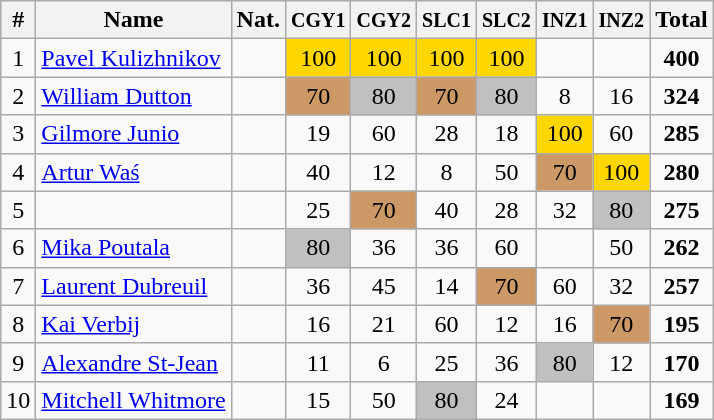<table class="wikitable" style="text-align:center;">
<tr>
<th>#</th>
<th>Name</th>
<th>Nat.</th>
<th><small>CGY1</small></th>
<th><small>CGY2</small></th>
<th><small>SLC1</small></th>
<th><small>SLC2</small></th>
<th><small>INZ1</small></th>
<th><small>INZ2</small></th>
<th>Total</th>
</tr>
<tr>
<td>1</td>
<td align=left><a href='#'>Pavel Kulizhnikov</a></td>
<td></td>
<td bgcolor=gold>100</td>
<td bgcolor=gold>100</td>
<td bgcolor=gold>100</td>
<td bgcolor=gold>100</td>
<td></td>
<td></td>
<td><strong>400</strong></td>
</tr>
<tr>
<td>2</td>
<td align=left><a href='#'>William Dutton</a></td>
<td></td>
<td bgcolor=cc9966>70</td>
<td bgcolor=silver>80</td>
<td bgcolor=cc9966>70</td>
<td bgcolor=silver>80</td>
<td>8</td>
<td>16</td>
<td><strong>324</strong></td>
</tr>
<tr>
<td>3</td>
<td align=left><a href='#'>Gilmore Junio</a></td>
<td></td>
<td>19</td>
<td>60</td>
<td>28</td>
<td>18</td>
<td bgcolor=gold>100</td>
<td>60</td>
<td><strong>285</strong></td>
</tr>
<tr>
<td>4</td>
<td align=left><a href='#'>Artur Waś</a></td>
<td></td>
<td>40</td>
<td>12</td>
<td>8</td>
<td>50</td>
<td bgcolor=cc9966>70</td>
<td bgcolor=gold>100</td>
<td><strong>280</strong></td>
</tr>
<tr>
<td>5</td>
<td align=left></td>
<td></td>
<td>25</td>
<td bgcolor=cc9966>70</td>
<td>40</td>
<td>28</td>
<td>32</td>
<td bgcolor=silver>80</td>
<td><strong>275</strong></td>
</tr>
<tr>
<td>6</td>
<td align=left><a href='#'>Mika Poutala</a></td>
<td></td>
<td bgcolor=silver>80</td>
<td>36</td>
<td>36</td>
<td>60</td>
<td></td>
<td>50</td>
<td><strong>262</strong></td>
</tr>
<tr>
<td>7</td>
<td align=left><a href='#'>Laurent Dubreuil</a></td>
<td></td>
<td>36</td>
<td>45</td>
<td>14</td>
<td bgcolor=cc9966>70</td>
<td>60</td>
<td>32</td>
<td><strong>257</strong></td>
</tr>
<tr>
<td>8</td>
<td align=left><a href='#'>Kai Verbij</a></td>
<td></td>
<td>16</td>
<td>21</td>
<td>60</td>
<td>12</td>
<td>16</td>
<td bgcolor=cc9966>70</td>
<td><strong>195</strong></td>
</tr>
<tr>
<td>9</td>
<td align=left><a href='#'>Alexandre St-Jean</a></td>
<td></td>
<td>11</td>
<td>6</td>
<td>25</td>
<td>36</td>
<td bgcolor=silver>80</td>
<td>12</td>
<td><strong>170</strong></td>
</tr>
<tr>
<td>10</td>
<td align=left><a href='#'>Mitchell Whitmore</a></td>
<td></td>
<td>15</td>
<td>50</td>
<td bgcolor=silver>80</td>
<td>24</td>
<td></td>
<td></td>
<td><strong>169</strong></td>
</tr>
</table>
